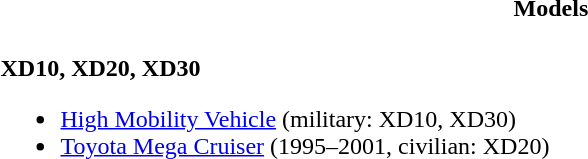<table>
<tr>
<th style="width:50%">Models</th>
</tr>
<tr>
<td style="width:50%"><br><strong>XD10, XD20, XD30</strong><ul><li><a href='#'>High Mobility Vehicle</a> (military: XD10, XD30)</li><li><a href='#'>Toyota Mega Cruiser</a> (1995–2001, civilian: XD20)</li></ul></td>
</tr>
</table>
